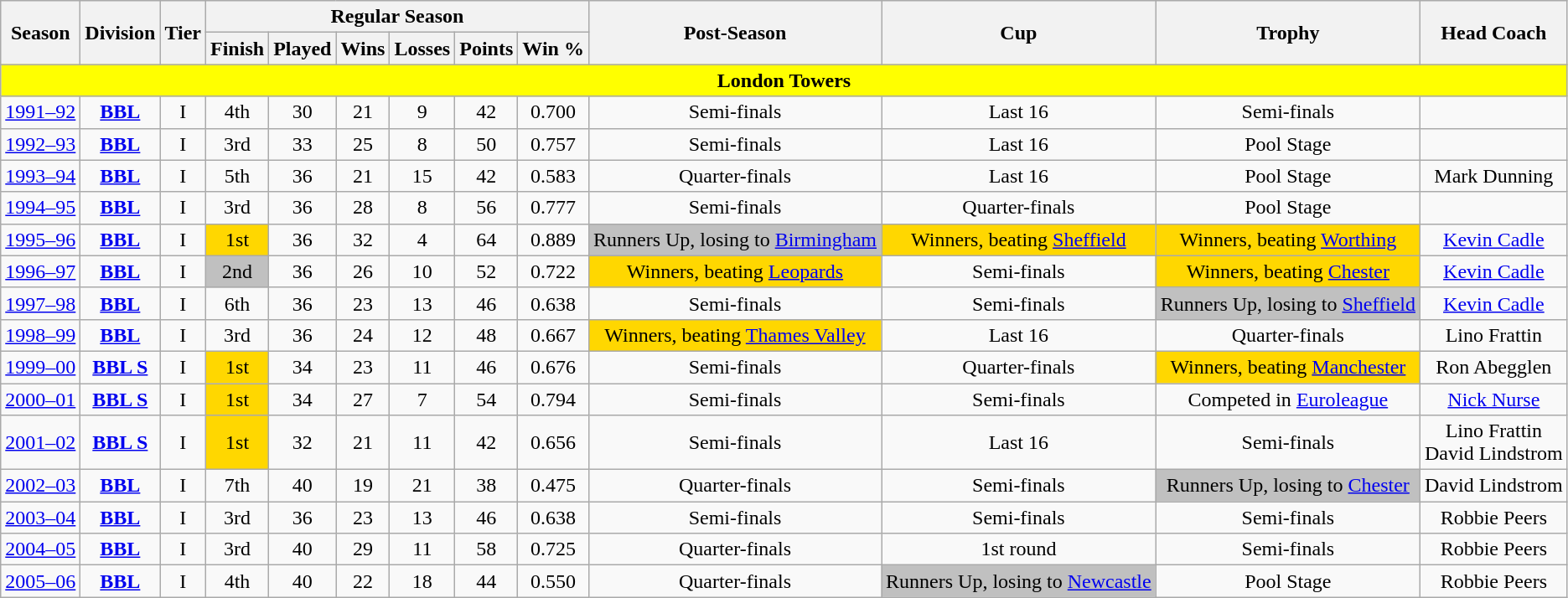<table class="wikitable" style="font-size:100%;">
<tr bgcolor="#efefef">
<th rowspan="2">Season</th>
<th rowspan="2">Division</th>
<th rowspan="2">Tier</th>
<th colspan="6">Regular Season</th>
<th rowspan="2">Post-Season</th>
<th rowspan="2">Cup</th>
<th rowspan="2">Trophy</th>
<th rowspan="2">Head Coach</th>
</tr>
<tr>
<th>Finish</th>
<th>Played</th>
<th>Wins</th>
<th>Losses</th>
<th>Points</th>
<th>Win %</th>
</tr>
<tr>
<td colspan="13" align=center bgcolor="yellow"><span><strong>London Towers</strong></span></td>
</tr>
<tr>
<td style="text-align:center;"><a href='#'>1991–92</a></td>
<td style="text-align:center;"><strong><a href='#'>BBL</a></strong></td>
<td style="text-align:center;">I</td>
<td style="text-align:center;">4th</td>
<td style="text-align:center;">30</td>
<td style="text-align:center;">21</td>
<td style="text-align:center;">9</td>
<td style="text-align:center;">42</td>
<td style="text-align:center;">0.700</td>
<td style="text-align:center;">Semi-finals</td>
<td style="text-align:center;">Last 16</td>
<td style="text-align:center;">Semi-finals</td>
<td style="text-align:center;"></td>
</tr>
<tr>
<td style="text-align:center;"><a href='#'>1992–93</a></td>
<td style="text-align:center;"><strong><a href='#'>BBL</a></strong></td>
<td style="text-align:center;">I</td>
<td style="text-align:center;">3rd</td>
<td style="text-align:center;">33</td>
<td style="text-align:center;">25</td>
<td style="text-align:center;">8</td>
<td style="text-align:center;">50</td>
<td style="text-align:center;">0.757</td>
<td style="text-align:center;">Semi-finals</td>
<td style="text-align:center;">Last 16</td>
<td style="text-align:center;">Pool Stage</td>
<td style="text-align:center;"></td>
</tr>
<tr>
<td style="text-align:center;"><a href='#'>1993–94</a></td>
<td style="text-align:center;"><strong><a href='#'>BBL</a></strong></td>
<td style="text-align:center;">I</td>
<td style="text-align:center;">5th</td>
<td style="text-align:center;">36</td>
<td style="text-align:center;">21</td>
<td style="text-align:center;">15</td>
<td style="text-align:center;">42</td>
<td style="text-align:center;">0.583</td>
<td style="text-align:center;">Quarter-finals</td>
<td style="text-align:center;">Last 16</td>
<td style="text-align:center;">Pool Stage</td>
<td style="text-align:center;">Mark Dunning</td>
</tr>
<tr>
<td style="text-align:center;"><a href='#'>1994–95</a></td>
<td style="text-align:center;"><strong><a href='#'>BBL</a></strong></td>
<td style="text-align:center;">I</td>
<td style="text-align:center;">3rd</td>
<td style="text-align:center;">36</td>
<td style="text-align:center;">28</td>
<td style="text-align:center;">8</td>
<td style="text-align:center;">56</td>
<td style="text-align:center;">0.777</td>
<td style="text-align:center;">Semi-finals</td>
<td style="text-align:center;">Quarter-finals</td>
<td style="text-align:center;">Pool Stage</td>
<td style="text-align:center;"></td>
</tr>
<tr>
<td style="text-align:center;"><a href='#'>1995–96</a></td>
<td style="text-align:center;"><strong><a href='#'>BBL</a></strong></td>
<td style="text-align:center;">I</td>
<td style="text-align:center;"bgcolor=gold>1st</td>
<td style="text-align:center;">36</td>
<td style="text-align:center;">32</td>
<td style="text-align:center;">4</td>
<td style="text-align:center;">64</td>
<td style="text-align:center;">0.889</td>
<td style="text-align:center;"bgcolor=silver>Runners Up, losing to <a href='#'>Birmingham</a></td>
<td style="text-align:center;"bgcolor=gold>Winners, beating <a href='#'>Sheffield</a></td>
<td style="text-align:center;"bgcolor=gold>Winners, beating <a href='#'>Worthing</a></td>
<td style="text-align:center;"><a href='#'>Kevin Cadle</a></td>
</tr>
<tr>
<td style="text-align:center;"><a href='#'>1996–97</a></td>
<td style="text-align:center;"><strong><a href='#'>BBL</a></strong></td>
<td style="text-align:center;">I</td>
<td style="text-align:center;"bgcolor=silver>2nd</td>
<td style="text-align:center;">36</td>
<td style="text-align:center;">26</td>
<td style="text-align:center;">10</td>
<td style="text-align:center;">52</td>
<td style="text-align:center;">0.722</td>
<td style="text-align:center;"bgcolor=gold>Winners, beating <a href='#'>Leopards</a></td>
<td style="text-align:center;">Semi-finals</td>
<td style="text-align:center;"bgcolor=gold>Winners, beating <a href='#'>Chester</a></td>
<td style="text-align:center;"><a href='#'>Kevin Cadle</a></td>
</tr>
<tr>
<td style="text-align:center;"><a href='#'>1997–98</a></td>
<td style="text-align:center;"><strong><a href='#'>BBL</a></strong></td>
<td style="text-align:center;">I</td>
<td style="text-align:center;">6th</td>
<td style="text-align:center;">36</td>
<td style="text-align:center;">23</td>
<td style="text-align:center;">13</td>
<td style="text-align:center;">46</td>
<td style="text-align:center;">0.638</td>
<td style="text-align:center;">Semi-finals</td>
<td style="text-align:center;">Semi-finals</td>
<td style="text-align:center;"bgcolor=silver>Runners Up, losing to <a href='#'>Sheffield</a></td>
<td style="text-align:center;"><a href='#'>Kevin Cadle</a></td>
</tr>
<tr>
<td style="text-align:center;"><a href='#'>1998–99</a></td>
<td style="text-align:center;"><strong><a href='#'>BBL</a></strong></td>
<td style="text-align:center;">I</td>
<td style="text-align:center;">3rd</td>
<td style="text-align:center;">36</td>
<td style="text-align:center;">24</td>
<td style="text-align:center;">12</td>
<td style="text-align:center;">48</td>
<td style="text-align:center;">0.667</td>
<td style="text-align:center;"bgcolor=gold>Winners, beating <a href='#'>Thames Valley</a></td>
<td style="text-align:center;">Last 16</td>
<td style="text-align:center;">Quarter-finals</td>
<td style="text-align:center;">Lino Frattin</td>
</tr>
<tr>
<td style="text-align:center;"><a href='#'>1999–00</a></td>
<td style="text-align:center;"><strong><a href='#'>BBL S</a></strong></td>
<td style="text-align:center;">I</td>
<td style="text-align:center;"bgcolor=gold>1st</td>
<td style="text-align:center;">34</td>
<td style="text-align:center;">23</td>
<td style="text-align:center;">11</td>
<td style="text-align:center;">46</td>
<td style="text-align:center;">0.676</td>
<td style="text-align:center;">Semi-finals</td>
<td style="text-align:center;">Quarter-finals</td>
<td style="text-align:center;"bgcolor=gold>Winners, beating <a href='#'>Manchester</a></td>
<td style="text-align:center;">Ron Abegglen</td>
</tr>
<tr>
<td style="text-align:center;"><a href='#'>2000–01</a></td>
<td style="text-align:center;"><strong><a href='#'>BBL S</a></strong></td>
<td style="text-align:center;">I</td>
<td style="text-align:center;"bgcolor=gold>1st</td>
<td style="text-align:center;">34</td>
<td style="text-align:center;">27</td>
<td style="text-align:center;">7</td>
<td style="text-align:center;">54</td>
<td style="text-align:center;">0.794</td>
<td style="text-align:center;">Semi-finals</td>
<td style="text-align:center;">Semi-finals</td>
<td style="text-align:center;">Competed in <a href='#'>Euroleague</a></td>
<td style="text-align:center;"><a href='#'>Nick Nurse</a></td>
</tr>
<tr>
<td style="text-align:center;"><a href='#'>2001–02</a></td>
<td style="text-align:center;"><strong><a href='#'>BBL S</a></strong></td>
<td style="text-align:center;">I</td>
<td style="text-align:center;"bgcolor=gold>1st</td>
<td style="text-align:center;">32</td>
<td style="text-align:center;">21</td>
<td style="text-align:center;">11</td>
<td style="text-align:center;">42</td>
<td style="text-align:center;">0.656</td>
<td style="text-align:center;">Semi-finals</td>
<td style="text-align:center;">Last 16</td>
<td style="text-align:center;">Semi-finals</td>
<td style="text-align:center;">Lino Frattin <br> David Lindstrom</td>
</tr>
<tr>
<td style="text-align:center;"><a href='#'>2002–03</a></td>
<td style="text-align:center;"><strong><a href='#'>BBL</a></strong></td>
<td style="text-align:center;">I</td>
<td style="text-align:center;">7th</td>
<td style="text-align:center;">40</td>
<td style="text-align:center;">19</td>
<td style="text-align:center;">21</td>
<td style="text-align:center;">38</td>
<td style="text-align:center;">0.475</td>
<td style="text-align:center;">Quarter-finals</td>
<td style="text-align:center;">Semi-finals</td>
<td style="text-align:center;"bgcolor=silver>Runners Up, losing to <a href='#'>Chester</a></td>
<td style="text-align:center;">David Lindstrom</td>
</tr>
<tr>
<td style="text-align:center;"><a href='#'>2003–04</a></td>
<td style="text-align:center;"><strong><a href='#'>BBL</a></strong></td>
<td style="text-align:center;">I</td>
<td style="text-align:center;">3rd</td>
<td style="text-align:center;">36</td>
<td style="text-align:center;">23</td>
<td style="text-align:center;">13</td>
<td style="text-align:center;">46</td>
<td style="text-align:center;">0.638</td>
<td style="text-align:center;">Semi-finals</td>
<td style="text-align:center;">Semi-finals</td>
<td style="text-align:center;">Semi-finals</td>
<td style="text-align:center;">Robbie Peers</td>
</tr>
<tr>
<td style="text-align:center;"><a href='#'>2004–05</a></td>
<td style="text-align:center;"><strong><a href='#'>BBL</a></strong></td>
<td style="text-align:center;">I</td>
<td style="text-align:center;">3rd</td>
<td style="text-align:center;">40</td>
<td style="text-align:center;">29</td>
<td style="text-align:center;">11</td>
<td style="text-align:center;">58</td>
<td style="text-align:center;">0.725</td>
<td style="text-align:center;">Quarter-finals</td>
<td style="text-align:center;">1st round</td>
<td style="text-align:center;">Semi-finals</td>
<td style="text-align:center;">Robbie Peers</td>
</tr>
<tr>
<td style="text-align:center;"><a href='#'>2005–06</a></td>
<td style="text-align:center;"><strong><a href='#'>BBL</a></strong></td>
<td style="text-align:center;">I</td>
<td style="text-align:center;">4th</td>
<td style="text-align:center;">40</td>
<td style="text-align:center;">22</td>
<td style="text-align:center;">18</td>
<td style="text-align:center;">44</td>
<td style="text-align:center;">0.550</td>
<td style="text-align:center;">Quarter-finals</td>
<td style="text-align:center;"bgcolor=silver>Runners Up, losing to <a href='#'>Newcastle</a></td>
<td style="text-align:center;">Pool Stage</td>
<td style="text-align:center;">Robbie Peers</td>
</tr>
</table>
